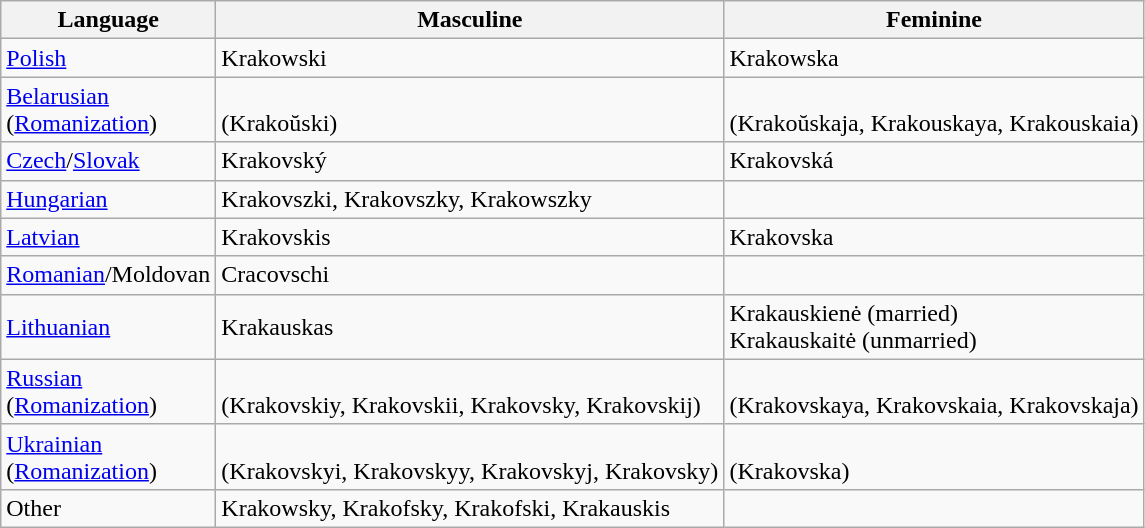<table class="wikitable">
<tr>
<th>Language</th>
<th>Masculine</th>
<th>Feminine</th>
</tr>
<tr>
<td><a href='#'>Polish</a></td>
<td>Krakowski</td>
<td>Krakowska</td>
</tr>
<tr>
<td><a href='#'>Belarusian</a> <br>(<a href='#'>Romanization</a>)</td>
<td><br>(Krakoŭski)</td>
<td><br> (Krakoŭskaja, Krakouskaya, Krakouskaia)</td>
</tr>
<tr>
<td><a href='#'>Czech</a>/<a href='#'>Slovak</a></td>
<td>Krakovský</td>
<td>Krakovská</td>
</tr>
<tr>
<td><a href='#'>Hungarian</a></td>
<td>Krakovszki, Krakovszky, Krakowszky</td>
<td></td>
</tr>
<tr>
<td><a href='#'>Latvian</a></td>
<td>Krakovskis</td>
<td>Krakovska</td>
</tr>
<tr>
<td><a href='#'>Romanian</a>/Moldovan</td>
<td>Cracovschi</td>
<td></td>
</tr>
<tr>
<td><a href='#'>Lithuanian</a></td>
<td>Krakauskas</td>
<td>Krakauskienė (married)<br> Krakauskaitė (unmarried)</td>
</tr>
<tr>
<td><a href='#'>Russian</a> <br>(<a href='#'>Romanization</a>)</td>
<td><br> (Krakovskiy, Krakovskii, Krakovsky, Krakovskij)</td>
<td><br> (Krakovskaya, Krakovskaia, Krakovskaja)</td>
</tr>
<tr>
<td><a href='#'>Ukrainian</a> <br>(<a href='#'>Romanization</a>)</td>
<td><br> (Krakovskyi, Krakovskyy, Krakovskyj, Krakovsky)</td>
<td><br> (Krakovska)</td>
</tr>
<tr>
<td>Other</td>
<td>Krakowsky, Krakofsky, Krakofski, Krakauskis</td>
<td></td>
</tr>
</table>
